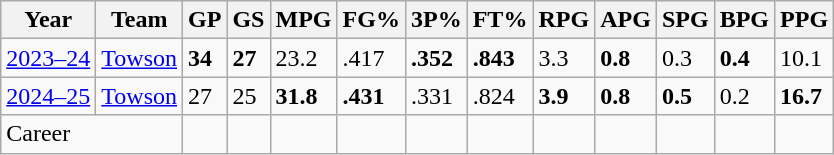<table class="wikitable sortable">
<tr>
<th>Year</th>
<th>Team</th>
<th><abbr>GP</abbr></th>
<th><abbr>GS</abbr></th>
<th><abbr>MPG</abbr></th>
<th><abbr>FG%</abbr></th>
<th><abbr>3P%</abbr></th>
<th><abbr>FT%</abbr></th>
<th><abbr>RPG</abbr></th>
<th><abbr>APG</abbr></th>
<th><abbr>SPG</abbr></th>
<th><abbr>BPG</abbr></th>
<th><abbr>PPG</abbr></th>
</tr>
<tr>
<td><a href='#'>2023–24</a></td>
<td><a href='#'>Towson</a></td>
<td><strong>34</strong></td>
<td><strong>27</strong></td>
<td>23.2</td>
<td>.417</td>
<td><strong>.352</strong></td>
<td><strong>.843</strong></td>
<td>3.3</td>
<td><strong>0.8</strong></td>
<td>0.3</td>
<td><strong>0.4</strong></td>
<td>10.1</td>
</tr>
<tr>
<td><a href='#'>2024–25</a></td>
<td><a href='#'>Towson</a></td>
<td>27</td>
<td>25</td>
<td><strong>31.8</strong></td>
<td><strong>.431</strong></td>
<td>.331</td>
<td>.824</td>
<td><strong>3.9</strong></td>
<td><strong>0.8</strong></td>
<td><strong>0.5</strong></td>
<td>0.2</td>
<td><strong>16.7</strong></td>
</tr>
<tr>
<td colspan="2">Career</td>
<td></td>
<td></td>
<td></td>
<td></td>
<td></td>
<td></td>
<td></td>
<td></td>
<td></td>
<td></td>
<td></td>
</tr>
</table>
